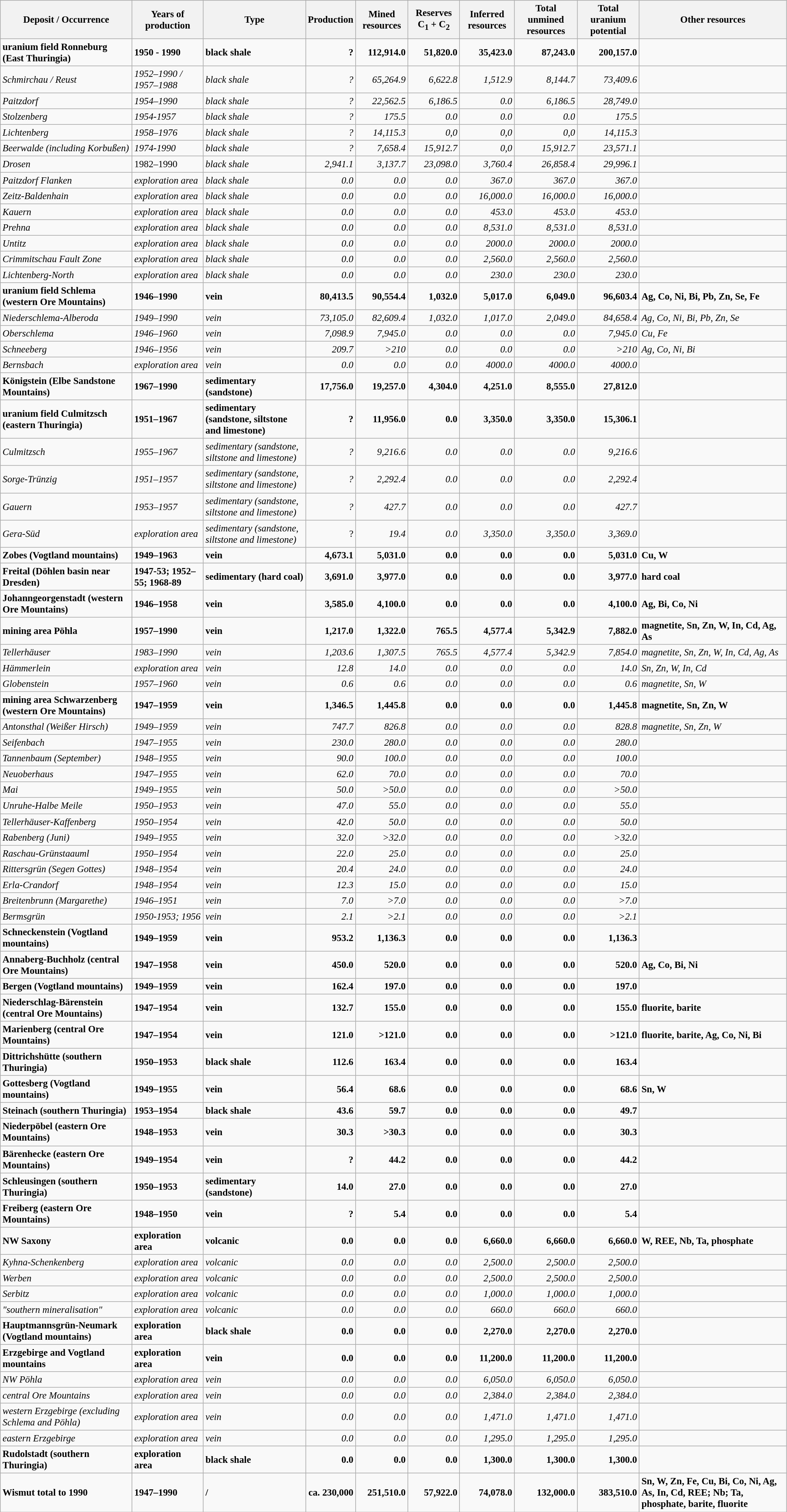<table class="wikitable" style="font-size: 95%;">
<tr class="hintergrundfarbe8">
<th>Deposit / Occurrence</th>
<th>Years of production</th>
<th>Type</th>
<th>Production</th>
<th>Mined resources</th>
<th>Reserves C<sub>1</sub> + C<sub>2</sub></th>
<th>Inferred resources</th>
<th>Total unmined resources</th>
<th>Total uranium potential</th>
<th>Other resources</th>
</tr>
<tr>
<td><strong>uranium field Ronneburg (East Thuringia)</strong></td>
<td><strong>1950 - 1990</strong></td>
<td><strong>black shale</strong></td>
<td align="right"><strong>?</strong></td>
<td align="right"><strong>112,914.0</strong></td>
<td align="right"><strong>51,820.0</strong></td>
<td align="right"><strong>35,423.0</strong></td>
<td align="right"><strong>87,243.0</strong></td>
<td align="right"><strong>200,157.0</strong></td>
<td><strong> </strong></td>
</tr>
<tr>
<td><em>Schmirchau / Reust</em></td>
<td><em>1952–1990  / 1957–1988</em></td>
<td><em>black shale</em></td>
<td align="right"><em>?</em></td>
<td align="right"><em>65,264.9</em></td>
<td align="right"><em>6,622.8</em></td>
<td align="right"><em>1,512.9</em></td>
<td align="right"><em>8,144.7</em></td>
<td align="right"><em>73,409.6</em></td>
<td><em> </em></td>
</tr>
<tr>
<td><em>Paitzdorf</em></td>
<td><em>1954–1990</em></td>
<td><em>black shale</em></td>
<td align="right"><em>?</em></td>
<td align="right"><em>22,562.5</em></td>
<td align="right"><em>6,186.5</em></td>
<td align="right"><em>0.0</em></td>
<td align="right"><em>6,186.5</em></td>
<td align="right"><em>28,749.0</em></td>
<td><em> </em></td>
</tr>
<tr>
<td><em>Stolzenberg</em></td>
<td><em>1954-1957 </em></td>
<td><em>black shale</em></td>
<td align="right"><em>?</em></td>
<td align="right"><em>175.5</em></td>
<td align="right"><em>0.0</em></td>
<td align="right"><em>0.0</em></td>
<td align="right"><em>0.0</em></td>
<td align="right"><em>175.5</em></td>
<td><em> </em></td>
</tr>
<tr>
<td><em>Lichtenberg</em></td>
<td><em>1958–1976</em></td>
<td><em>black shale</em></td>
<td align="right"><em>?</em></td>
<td align="right"><em>14,115.3</em></td>
<td align="right"><em>0,0</em></td>
<td align="right"><em>0,0</em></td>
<td align="right"><em>0,0</em></td>
<td align="right"><em>14,115.3</em></td>
<td><em> </em></td>
</tr>
<tr>
<td><em>Beerwalde (including Korbußen)</em></td>
<td><em>1974-1990 </em></td>
<td><em>black shale</em></td>
<td align="right"><em>?</em></td>
<td align="right"><em>7,658.4</em></td>
<td align="right"><em>15,912.7</em></td>
<td align="right"><em>0,0</em></td>
<td align="right"><em>15,912.7</em></td>
<td align="right"><em>23,571.1</em></td>
<td><em> </em></td>
</tr>
<tr>
<td><em>Drosen</em></td>
<td>1982–1990</td>
<td><em>black shale</em></td>
<td align="right"><em>2,941.1</em></td>
<td align="right"><em>3,137.7</em></td>
<td align="right"><em>23,098.0</em></td>
<td align="right"><em>3,760.4</em></td>
<td align="right"><em>26,858.4</em></td>
<td align="right"><em>29,996.1</em></td>
<td><em> </em></td>
</tr>
<tr>
<td><em>Paitzdorf Flanken</em></td>
<td><em>exploration area</em></td>
<td><em>black shale</em></td>
<td align="right"><em>0.0</em></td>
<td align="right"><em>0.0</em></td>
<td align="right"><em>0.0</em></td>
<td align="right"><em>367.0</em></td>
<td align="right"><em>367.0</em></td>
<td align="right"><em>367.0</em></td>
<td><em> </em></td>
</tr>
<tr>
<td><em>Zeitz-Baldenhain</em></td>
<td><em>exploration area</em></td>
<td><em>black shale</em></td>
<td align="right"><em>0.0</em></td>
<td align="right"><em>0.0</em></td>
<td align="right"><em>0.0</em></td>
<td align="right"><em>16,000.0</em></td>
<td align="right"><em>16,000.0</em></td>
<td align="right"><em>16,000.0</em></td>
<td><em> </em></td>
</tr>
<tr>
<td><em>Kauern</em></td>
<td><em>exploration area</em></td>
<td><em>black shale</em></td>
<td align="right"><em>0.0</em></td>
<td align="right"><em>0.0</em></td>
<td align="right"><em>0.0</em></td>
<td align="right"><em>453.0</em></td>
<td align="right"><em>453.0</em></td>
<td align="right"><em>453.0</em></td>
<td><em> </em></td>
</tr>
<tr>
<td><em>Prehna</em></td>
<td><em>exploration area</em></td>
<td><em>black shale</em></td>
<td align="right"><em>0.0</em></td>
<td align="right"><em>0.0</em></td>
<td align="right"><em>0.0</em></td>
<td align="right"><em>8,531.0</em></td>
<td align="right"><em>8,531.0</em></td>
<td align="right"><em>8,531.0</em></td>
<td><em> </em></td>
</tr>
<tr>
<td><em>Untitz</em></td>
<td><em>exploration area</em></td>
<td><em>black shale</em></td>
<td align="right"><em>0.0</em></td>
<td align="right"><em>0.0</em></td>
<td align="right"><em>0.0</em></td>
<td align="right"><em>2000.0</em></td>
<td align="right"><em>2000.0</em></td>
<td align="right"><em>2000.0</em></td>
<td><em> </em></td>
</tr>
<tr>
<td><em>Crimmitschau Fault Zone</em></td>
<td><em>exploration area</em></td>
<td><em>black shale</em></td>
<td align="right"><em>0.0</em></td>
<td align="right"><em>0.0</em></td>
<td align="right"><em>0.0</em></td>
<td align="right"><em>2,560.0</em></td>
<td align="right"><em>2,560.0</em></td>
<td align="right"><em>2,560.0</em></td>
<td><em> </em></td>
</tr>
<tr>
<td><em>Lichtenberg-North</em></td>
<td><em>exploration area</em></td>
<td><em>black shale</em></td>
<td align="right"><em>0.0</em></td>
<td align="right"><em>0.0</em></td>
<td align="right"><em>0.0</em></td>
<td align="right"><em>230.0</em></td>
<td align="right"><em>230.0</em></td>
<td align="right"><em>230.0</em></td>
<td><em> </em></td>
</tr>
<tr>
<td><strong>uranium field Schlema (western Ore Mountains)</strong></td>
<td><strong>1946–1990</strong></td>
<td><strong>vein</strong></td>
<td align="right"><strong>80,413.5</strong></td>
<td align="right"><strong>90,554.4</strong></td>
<td align="right"><strong>1,032.0</strong></td>
<td align="right"><strong>5,017.0</strong></td>
<td align="right"><strong>6,049.0</strong></td>
<td align="right"><strong>96,603.4</strong></td>
<td><strong>Ag, Co, Ni, Bi, Pb, Zn, Se, Fe</strong></td>
</tr>
<tr>
<td><em>Niederschlema-Alberoda</em></td>
<td><em>1949–1990</em></td>
<td><em>vein</em></td>
<td align="right"><em>73,105.0</em></td>
<td align="right"><em>82,609.4</em></td>
<td align="right"><em>1,032.0</em></td>
<td align="right"><em>1,017.0</em></td>
<td align="right"><em>2,049.0</em></td>
<td align="right"><em>84,658.4</em></td>
<td><em>Ag, Co, Ni, Bi, Pb, Zn, Se</em></td>
</tr>
<tr>
<td><em>Oberschlema</em></td>
<td><em>1946–1960</em></td>
<td><em>vein</em></td>
<td align="right"><em>7,098.9</em></td>
<td align="right"><em>7,945.0</em></td>
<td align="right"><em>0.0</em></td>
<td align="right"><em>0.0</em></td>
<td align="right"><em>0.0</em></td>
<td align="right"><em>7,945.0</em></td>
<td><em>Cu, Fe</em></td>
</tr>
<tr>
<td><em>Schneeberg</em></td>
<td><em>1946–1956</em></td>
<td><em>vein</em></td>
<td align="right"><em>209.7</em></td>
<td align="right"><em>>210</em></td>
<td align="right"><em>0.0</em></td>
<td align="right"><em>0.0</em></td>
<td align="right"><em>0.0</em></td>
<td align="right"><em>>210</em></td>
<td><em>Ag, Co, Ni, Bi</em></td>
</tr>
<tr>
<td><em>Bernsbach</em></td>
<td><em>exploration area</em></td>
<td><em>vein</em></td>
<td align="right"><em>0.0</em></td>
<td align="right"><em>0.0</em></td>
<td align="right"><em>0.0</em></td>
<td align="right"><em>4000.0</em></td>
<td align="right"><em>4000.0</em></td>
<td align="right"><em>4000.0</em></td>
<td><em> </em></td>
</tr>
<tr>
<td><strong>Königstein (Elbe Sandstone Mountains)</strong></td>
<td><strong>1967–1990</strong></td>
<td><strong>sedimentary (sandstone)</strong></td>
<td align="right"><strong>17,756.0</strong></td>
<td align="right"><strong>19,257.0</strong></td>
<td align="right"><strong>4,304.0</strong></td>
<td align="right"><strong>4,251.0</strong></td>
<td align="right"><strong>8,555.0</strong></td>
<td align="right"><strong>27,812.0</strong></td>
<td><strong> </strong></td>
</tr>
<tr>
<td><strong>uranium field Culmitzsch (eastern Thuringia)</strong></td>
<td><strong>1951–1967</strong></td>
<td><strong>sedimentary (sandstone, siltstone and limestone)</strong></td>
<td align="right"><strong>?</strong></td>
<td align="right"><strong>11,956.0</strong></td>
<td align="right"><strong>0.0</strong></td>
<td align="right"><strong>3,350.0</strong></td>
<td align="right"><strong>3,350.0</strong></td>
<td align="right"><strong>15,306.1</strong></td>
<td><strong> </strong></td>
</tr>
<tr>
<td><em>Culmitzsch</em></td>
<td><em>1955–1967</em></td>
<td><em>sedimentary (sandstone, siltstone and limestone)</em></td>
<td align="right"><em>?</em></td>
<td align="right"><em>9,216.6</em></td>
<td align="right"><em>0.0</em></td>
<td align="right"><em>0.0</em></td>
<td align="right"><em>0.0</em></td>
<td align="right"><em>9,216.6</em></td>
<td><em> </em></td>
</tr>
<tr>
<td><em>Sorge-Trünzig</em></td>
<td><em>1951–1957</em></td>
<td><em>sedimentary (sandstone, siltstone and limestone)</em></td>
<td align="right"><em>?</em></td>
<td align="right"><em>2,292.4</em></td>
<td align="right"><em>0.0</em></td>
<td align="right"><em>0.0</em></td>
<td align="right"><em>0.0</em></td>
<td align="right"><em>2,292.4</em></td>
<td><em> </em></td>
</tr>
<tr>
<td><em>Gauern</em></td>
<td><em>1953–1957</em></td>
<td><em>sedimentary (sandstone, siltstone and limestone)</em></td>
<td align="right"><em>?</em></td>
<td align="right"><em>427.7</em></td>
<td align="right"><em>0.0</em></td>
<td align="right"><em>0.0</em></td>
<td align="right"><em>0.0</em></td>
<td align="right"><em>427.7</em></td>
<td><em> </em></td>
</tr>
<tr>
<td><em>Gera-Süd</em></td>
<td><em>exploration area</em></td>
<td><em>sedimentary (sandstone, siltstone and limestone)</em></td>
<td align="right">?</td>
<td align="right"><em>19.4</em></td>
<td align="right"><em>0.0</em></td>
<td align="right"><em>3,350.0</em></td>
<td align="right"><em>3,350.0</em></td>
<td align="right"><em>3,369.0</em></td>
<td><em> </em></td>
</tr>
<tr>
<td><strong>Zobes (Vogtland mountains)</strong></td>
<td><strong>1949–1963</strong></td>
<td><strong>vein</strong></td>
<td align="right"><strong>4,673.1</strong></td>
<td align="right"><strong>5,031.0</strong></td>
<td align="right"><strong>0.0</strong></td>
<td align="right"><strong>0.0</strong></td>
<td align="right"><strong>0.0</strong></td>
<td align="right"><strong>5,031.0</strong></td>
<td><strong>Cu, W</strong></td>
</tr>
<tr>
<td><strong>Freital (Döhlen basin near Dresden)</strong></td>
<td><strong>1947-53; 1952–55; 1968-89</strong></td>
<td><strong>sedimentary (hard coal)</strong></td>
<td align="right"><strong>3,691.0</strong></td>
<td align="right"><strong>3,977.0</strong></td>
<td align="right"><strong>0.0</strong></td>
<td align="right"><strong>0.0</strong></td>
<td align="right"><strong>0.0</strong></td>
<td align="right"><strong>3,977.0</strong></td>
<td><strong>hard coal</strong></td>
</tr>
<tr>
<td><strong>Johanngeorgenstadt (western Ore Mountains)</strong></td>
<td><strong>1946–1958</strong></td>
<td><strong>vein</strong></td>
<td align="right"><strong>3,585.0</strong></td>
<td align="right"><strong>4,100.0</strong></td>
<td align="right"><strong>0.0</strong></td>
<td align="right"><strong>0.0</strong></td>
<td align="right"><strong>0.0</strong></td>
<td align="right"><strong>4,100.0</strong></td>
<td><strong>Ag, Bi, Co, Ni</strong></td>
</tr>
<tr>
<td><strong>mining area Pöhla</strong></td>
<td><strong>1957–1990</strong></td>
<td><strong>vein</strong></td>
<td align="right"><strong>1,217.0</strong></td>
<td align="right"><strong>1,322.0</strong></td>
<td align="right"><strong>765.5</strong></td>
<td align="right"><strong>4,577.4</strong></td>
<td align="right"><strong>5,342.9</strong></td>
<td align="right"><strong>7,882.0</strong></td>
<td><strong>magnetite, Sn, Zn, W, In, Cd, Ag, As</strong></td>
</tr>
<tr>
<td><em>Tellerhäuser</em></td>
<td><em>1983–1990</em></td>
<td><em>vein</em></td>
<td align="right"><em>1,203.6</em></td>
<td align="right"><em>1,307.5</em></td>
<td align="right"><em>765.5</em></td>
<td align="right"><em>4,577.4</em></td>
<td align="right"><em>5,342.9</em></td>
<td align="right"><em>7,854.0</em></td>
<td><em>magnetite, Sn, Zn, W, In, Cd, Ag, As</em></td>
</tr>
<tr>
<td><em>Hämmerlein</em></td>
<td><em>exploration area</em></td>
<td><em>vein</em></td>
<td align="right"><em>12.8</em></td>
<td align="right"><em>14.0</em></td>
<td align="right"><em>0.0</em></td>
<td align="right"><em>0.0</em></td>
<td align="right"><em>0.0</em></td>
<td align="right"><em>14.0</em></td>
<td><em>Sn, Zn, W, In, Cd</em></td>
</tr>
<tr>
<td><em>Globenstein</em></td>
<td><em>1957–1960</em></td>
<td><em>vein</em></td>
<td align="right"><em>0.6</em></td>
<td align="right"><em>0.6</em></td>
<td align="right"><em>0.0</em></td>
<td align="right"><em>0.0</em></td>
<td align="right"><em>0.0</em></td>
<td align="right"><em>0.6</em></td>
<td><em>magnetite, Sn, W</em></td>
</tr>
<tr>
<td><strong>mining area Schwarzenberg (western Ore Mountains)</strong></td>
<td><strong>1947–1959</strong></td>
<td><strong>vein</strong></td>
<td align="right"><strong>1,346.5</strong></td>
<td align="right"><strong>1,445.8</strong></td>
<td align="right"><strong>0.0</strong></td>
<td align="right"><strong>0.0</strong></td>
<td align="right"><strong>0.0</strong></td>
<td align="right"><strong>1,445.8</strong></td>
<td><strong>magnetite, Sn, Zn, W</strong></td>
</tr>
<tr>
<td><em>Antonsthal (Weißer Hirsch)</em></td>
<td><em>1949–1959</em></td>
<td><em>vein</em></td>
<td align="right"><em>747.7</em></td>
<td align="right"><em>826.8</em></td>
<td align="right"><em>0.0</em></td>
<td align="right"><em>0.0</em></td>
<td align="right"><em>0.0</em></td>
<td align="right"><em>828.8</em></td>
<td><em>magnetite, Sn, Zn, W</em></td>
</tr>
<tr>
<td><em>Seifenbach</em></td>
<td><em>1947–1955</em></td>
<td><em>vein</em></td>
<td align="right"><em>230.0</em></td>
<td align="right"><em>280.0</em></td>
<td align="right"><em>0.0</em></td>
<td align="right"><em>0.0</em></td>
<td align="right"><em>0.0</em></td>
<td align="right"><em>280.0</em></td>
<td><em> </em></td>
</tr>
<tr>
<td><em>Tannenbaum (September)</em></td>
<td><em>1948–1955</em></td>
<td><em>vein</em></td>
<td align="right"><em>90.0</em></td>
<td align="right"><em>100.0</em></td>
<td align="right"><em>0.0</em></td>
<td align="right"><em>0.0</em></td>
<td align="right"><em>0.0</em></td>
<td align="right"><em>100.0</em></td>
<td><em> </em></td>
</tr>
<tr>
<td><em>Neuoberhaus</em></td>
<td><em>1947–1955</em></td>
<td><em>vein</em></td>
<td align="right"><em>62.0</em></td>
<td align="right"><em>70.0</em></td>
<td align="right"><em>0.0</em></td>
<td align="right"><em>0.0</em></td>
<td align="right"><em>0.0</em></td>
<td align="right"><em>70.0</em></td>
<td><em> </em></td>
</tr>
<tr>
<td><em>Mai</em></td>
<td><em>1949–1955</em></td>
<td><em>vein</em></td>
<td align="right"><em>50.0</em></td>
<td align="right"><em>>50.0</em></td>
<td align="right"><em>0.0</em></td>
<td align="right"><em>0.0</em></td>
<td align="right"><em>0.0</em></td>
<td align="right"><em>>50.0</em></td>
<td><em> </em></td>
</tr>
<tr>
<td><em>Unruhe-Halbe Meile</em></td>
<td><em>1950–1953</em></td>
<td><em>vein</em></td>
<td align="right"><em>47.0</em></td>
<td align="right"><em>55.0</em></td>
<td align="right"><em>0.0</em></td>
<td align="right"><em>0.0</em></td>
<td align="right"><em>0.0</em></td>
<td align="right"><em>55.0</em></td>
<td><em> </em></td>
</tr>
<tr>
<td><em>Tellerhäuser-Kaffenberg</em></td>
<td><em>1950–1954</em></td>
<td><em>vein</em></td>
<td align="right"><em>42.0</em></td>
<td align="right"><em>50.0</em></td>
<td align="right"><em>0.0</em></td>
<td align="right"><em>0.0</em></td>
<td align="right"><em>0.0</em></td>
<td align="right"><em>50.0</em></td>
<td><em> </em></td>
</tr>
<tr>
<td><em>Rabenberg (Juni)</em></td>
<td><em>1949–1955</em></td>
<td><em>vein</em></td>
<td align="right"><em>32.0</em></td>
<td align="right"><em>>32.0</em></td>
<td align="right"><em>0.0</em></td>
<td align="right"><em>0.0</em></td>
<td align="right"><em>0.0</em></td>
<td align="right"><em>>32.0</em></td>
<td><em> </em></td>
</tr>
<tr>
<td><em>Raschau-Grünstaauml</em></td>
<td><em>1950–1954</em></td>
<td><em>vein</em></td>
<td align="right"><em>22.0</em></td>
<td align="right"><em>25.0</em></td>
<td align="right"><em>0.0</em></td>
<td align="right"><em>0.0</em></td>
<td align="right"><em>0.0</em></td>
<td align="right"><em>25.0</em></td>
<td><em> </em></td>
</tr>
<tr>
<td><em>Rittersgrün (Segen Gottes)</em></td>
<td><em>1948–1954</em></td>
<td><em>vein</em></td>
<td align="right"><em>20.4</em></td>
<td align="right"><em>24.0</em></td>
<td align="right"><em>0.0</em></td>
<td align="right"><em>0.0</em></td>
<td align="right"><em>0.0</em></td>
<td align="right"><em>24.0</em></td>
<td><em> </em></td>
</tr>
<tr>
<td><em>Erla-Crandorf</em></td>
<td><em>1948–1954</em></td>
<td><em>vein</em></td>
<td align="right"><em>12.3</em></td>
<td align="right"><em>15.0</em></td>
<td align="right"><em>0.0</em></td>
<td align="right"><em>0.0</em></td>
<td align="right"><em>0.0</em></td>
<td align="right"><em>15.0</em></td>
<td><em> </em></td>
</tr>
<tr>
<td><em>Breitenbrunn (Margarethe)</em></td>
<td><em>1946–1951</em></td>
<td><em>vein</em></td>
<td align="right"><em>7.0</em></td>
<td align="right"><em>>7.0</em></td>
<td align="right"><em>0.0</em></td>
<td align="right"><em>0.0</em></td>
<td align="right"><em>0.0</em></td>
<td align="right"><em>>7.0</em></td>
<td><em> </em></td>
</tr>
<tr>
<td><em>Bermsgrün</em></td>
<td><em>1950-1953; 1956</em></td>
<td><em>vein</em></td>
<td align="right"><em>2.1</em></td>
<td align="right"><em>>2.1</em></td>
<td align="right"><em>0.0</em></td>
<td align="right"><em>0.0</em></td>
<td align="right"><em>0.0</em></td>
<td align="right"><em>>2.1</em></td>
<td><em> </em></td>
</tr>
<tr>
<td><strong>Schneckenstein (Vogtland mountains)</strong></td>
<td><strong>1949–1959</strong></td>
<td><strong>vein</strong></td>
<td align="right"><strong>953.2</strong></td>
<td align="right"><strong>1,136.3</strong></td>
<td align="right"><strong>0.0</strong></td>
<td align="right"><strong>0.0</strong></td>
<td align="right"><strong>0.0</strong></td>
<td align="right"><strong>1,136.3</strong></td>
<td><strong> </strong></td>
</tr>
<tr>
<td><strong>Annaberg-Buchholz (central Ore Mountains)</strong></td>
<td><strong>1947–1958</strong></td>
<td><strong>vein</strong></td>
<td align="right"><strong>450.0</strong></td>
<td align="right"><strong>520.0</strong></td>
<td align="right"><strong>0.0</strong></td>
<td align="right"><strong>0.0</strong></td>
<td align="right"><strong>0.0</strong></td>
<td align="right"><strong>520.0</strong></td>
<td><strong>Ag, Co, Bi, Ni</strong></td>
</tr>
<tr>
<td><strong>Bergen (Vogtland mountains)</strong></td>
<td><strong>1949–1959</strong></td>
<td><strong>vein</strong></td>
<td align="right"><strong>162.4</strong></td>
<td align="right"><strong>197.0</strong></td>
<td align="right"><strong>0.0</strong></td>
<td align="right"><strong>0.0</strong></td>
<td align="right"><strong>0.0</strong></td>
<td align="right"><strong>197.0</strong></td>
<td><strong> </strong></td>
</tr>
<tr>
<td><strong>Niederschlag-Bärenstein (central Ore Mountains)</strong></td>
<td><strong>1947–1954</strong></td>
<td><strong>vein</strong></td>
<td align="right"><strong>132.7</strong></td>
<td align="right"><strong>155.0</strong></td>
<td align="right"><strong>0.0</strong></td>
<td align="right"><strong>0.0</strong></td>
<td align="right"><strong>0.0</strong></td>
<td align="right"><strong>155.0</strong></td>
<td><strong>fluorite, barite</strong></td>
</tr>
<tr>
<td><strong>Marienberg (central Ore Mountains)</strong></td>
<td><strong>1947–1954</strong></td>
<td><strong>vein</strong></td>
<td align="right"><strong>121.0</strong></td>
<td align="right"><strong>>121.0</strong></td>
<td align="right"><strong>0.0</strong></td>
<td align="right"><strong>0.0</strong></td>
<td align="right"><strong>0.0</strong></td>
<td align="right"><strong>>121.0</strong></td>
<td><strong>fluorite, barite, Ag, Co, Ni, Bi</strong></td>
</tr>
<tr>
<td><strong>Dittrichshütte (southern Thuringia)</strong></td>
<td><strong>1950–1953</strong></td>
<td><strong>black shale</strong></td>
<td align="right"><strong>112.6</strong></td>
<td align="right"><strong>163.4</strong></td>
<td align="right"><strong>0.0</strong></td>
<td align="right"><strong>0.0</strong></td>
<td align="right"><strong>0.0</strong></td>
<td align="right"><strong>163.4</strong></td>
<td><strong> </strong></td>
</tr>
<tr>
<td><strong>Gottesberg (Vogtland mountains)</strong></td>
<td><strong>1949–1955</strong></td>
<td><strong>vein</strong></td>
<td align="right"><strong>56.4</strong></td>
<td align="right"><strong>68.6</strong></td>
<td align="right"><strong>0.0</strong></td>
<td align="right"><strong>0.0</strong></td>
<td align="right"><strong>0.0</strong></td>
<td align="right"><strong>68.6</strong></td>
<td><strong>Sn, W</strong></td>
</tr>
<tr>
<td><strong>Steinach (southern Thuringia)</strong></td>
<td><strong>1953–1954</strong></td>
<td><strong>black shale</strong></td>
<td align="right"><strong>43.6</strong></td>
<td align="right"><strong>59.7</strong></td>
<td align="right"><strong>0.0</strong></td>
<td align="right"><strong>0.0</strong></td>
<td align="right"><strong>0.0</strong></td>
<td align="right"><strong>49.7</strong></td>
<td><strong> </strong></td>
</tr>
<tr>
<td><strong>Niederpöbel (eastern Ore Mountains)</strong></td>
<td><strong>1948–1953</strong></td>
<td><strong>vein</strong></td>
<td align="right"><strong>30.3</strong></td>
<td align="right"><strong>>30.3</strong></td>
<td align="right"><strong>0.0</strong></td>
<td align="right"><strong>0.0</strong></td>
<td align="right"><strong>0.0</strong></td>
<td align="right"><strong>30.3</strong></td>
<td><strong> </strong></td>
</tr>
<tr>
<td><strong>Bärenhecke (eastern Ore Mountains)</strong></td>
<td><strong>1949–1954</strong></td>
<td><strong>vein</strong></td>
<td align="right"><strong>?</strong></td>
<td align="right"><strong>44.2</strong></td>
<td align="right"><strong>0.0</strong></td>
<td align="right"><strong>0.0</strong></td>
<td align="right"><strong>0.0</strong></td>
<td align="right"><strong>44.2</strong></td>
<td><strong> </strong></td>
</tr>
<tr>
<td><strong>Schleusingen (southern Thuringia)</strong></td>
<td><strong>1950–1953</strong></td>
<td><strong>sedimentary (sandstone)</strong></td>
<td align="right"><strong>14.0</strong></td>
<td align="right"><strong>27.0</strong></td>
<td align="right"><strong>0.0</strong></td>
<td align="right"><strong>0.0</strong></td>
<td align="right"><strong>0.0</strong></td>
<td align="right"><strong>27.0</strong></td>
<td><strong> </strong></td>
</tr>
<tr>
<td><strong>Freiberg (eastern Ore Mountains)</strong></td>
<td><strong>1948–1950</strong></td>
<td><strong>vein</strong></td>
<td align="right"><strong>?</strong></td>
<td align="right"><strong>5.4</strong></td>
<td align="right"><strong>0.0</strong></td>
<td align="right"><strong>0.0</strong></td>
<td align="right"><strong>0.0</strong></td>
<td align="right"><strong>5.4</strong></td>
<td><strong> </strong></td>
</tr>
<tr>
<td><strong>NW Saxony</strong></td>
<td><strong>exploration area</strong></td>
<td><strong>volcanic</strong></td>
<td align="right"><strong>0.0</strong></td>
<td align="right"><strong>0.0</strong></td>
<td align="right"><strong>0.0</strong></td>
<td align="right"><strong>6,660.0</strong></td>
<td align="right"><strong>6,660.0</strong></td>
<td align="right"><strong>6,660.0</strong></td>
<td><strong>W, REE, Nb, Ta, phosphate</strong></td>
</tr>
<tr>
<td><em>Kyhna-Schenkenberg</em></td>
<td><em>exploration area</em></td>
<td><em>volcanic</em></td>
<td align="right"><em>0.0</em></td>
<td align="right"><em>0.0</em></td>
<td align="right"><em>0.0</em></td>
<td align="right"><em>2,500.0</em></td>
<td align="right"><em>2,500.0</em></td>
<td align="right"><em>2,500.0</em></td>
<td><em> </em></td>
</tr>
<tr>
<td><em>Werben</em></td>
<td><em>exploration area</em></td>
<td><em>volcanic</em></td>
<td align="right"><em>0.0</em></td>
<td align="right"><em>0.0</em></td>
<td align="right"><em>0.0</em></td>
<td align="right"><em>2,500.0</em></td>
<td align="right"><em>2,500.0</em></td>
<td align="right"><em>2,500.0</em></td>
<td><em> </em></td>
</tr>
<tr>
<td><em>Serbitz</em></td>
<td><em>exploration area</em></td>
<td><em>volcanic</em></td>
<td align="right"><em>0.0</em></td>
<td align="right"><em>0.0</em></td>
<td align="right"><em>0.0</em></td>
<td align="right"><em>1,000.0</em></td>
<td align="right"><em>1,000.0</em></td>
<td align="right"><em>1,000.0</em></td>
<td><em> </em></td>
</tr>
<tr>
<td><em>"southern mineralisation"</em></td>
<td><em>exploration area</em></td>
<td><em>volcanic</em></td>
<td align="right"><em>0.0</em></td>
<td align="right"><em>0.0</em></td>
<td align="right"><em>0.0</em></td>
<td align="right"><em>660.0</em></td>
<td align="right"><em>660.0</em></td>
<td align="right"><em>660.0</em></td>
<td><em> </em></td>
</tr>
<tr>
<td><strong>Hauptmannsgrün-Neumark (Vogtland mountains)</strong></td>
<td><strong>exploration area</strong></td>
<td><strong>black shale</strong></td>
<td align="right"><strong>0.0</strong></td>
<td align="right"><strong>0.0</strong></td>
<td align="right"><strong>0.0</strong></td>
<td align="right"><strong>2,270.0</strong></td>
<td align="right"><strong>2,270.0</strong></td>
<td align="right"><strong>2,270.0</strong></td>
<td><strong> </strong></td>
</tr>
<tr>
<td><strong>Erzgebirge and Vogtland mountains</strong></td>
<td><strong>exploration area</strong></td>
<td><strong>vein</strong></td>
<td align="right"><strong>0.0</strong></td>
<td align="right"><strong>0.0</strong></td>
<td align="right"><strong>0.0</strong></td>
<td align="right"><strong>11,200.0</strong></td>
<td align="right"><strong>11,200.0</strong></td>
<td align="right"><strong>11,200.0</strong></td>
<td><strong> </strong></td>
</tr>
<tr>
<td><em>NW Pöhla</em></td>
<td><em>exploration area</em></td>
<td><em>vein</em></td>
<td align="right"><em>0.0</em></td>
<td align="right"><em>0.0</em></td>
<td align="right"><em>0.0</em></td>
<td align="right"><em>6,050.0</em></td>
<td align="right"><em>6,050.0</em></td>
<td align="right"><em>6,050.0</em></td>
<td><em> </em></td>
</tr>
<tr>
<td><em>central Ore Mountains</em></td>
<td><em>exploration area</em></td>
<td><em>vein</em></td>
<td align="right"><em>0.0</em></td>
<td align="right"><em>0.0</em></td>
<td align="right"><em>0.0</em></td>
<td align="right"><em>2,384.0</em></td>
<td align="right"><em>2,384.0</em></td>
<td align="right"><em>2,384.0</em></td>
<td><em> </em></td>
</tr>
<tr>
<td><em>western Erzgebirge (excluding Schlema and Pöhla)</em></td>
<td><em>exploration area</em></td>
<td><em>vein</em></td>
<td align="right"><em>0.0</em></td>
<td align="right"><em>0.0</em></td>
<td align="right"><em>0.0</em></td>
<td align="right"><em>1,471.0</em></td>
<td align="right"><em>1,471.0</em></td>
<td align="right"><em>1,471.0</em></td>
<td><em> </em></td>
</tr>
<tr>
<td><em>eastern Erzgebirge</em></td>
<td><em>exploration area</em></td>
<td><em>vein</em></td>
<td align="right"><em>0.0</em></td>
<td align="right"><em>0.0</em></td>
<td align="right"><em>0.0</em></td>
<td align="right"><em>1,295.0</em></td>
<td align="right"><em>1,295.0</em></td>
<td align="right"><em>1,295.0</em></td>
<td><em> </em></td>
</tr>
<tr>
<td><strong>Rudolstadt (southern Thuringia)</strong></td>
<td><strong>exploration area</strong></td>
<td><strong>black shale</strong></td>
<td align="right"><strong>0.0</strong></td>
<td align="right"><strong>0.0</strong></td>
<td align="right"><strong>0.0</strong></td>
<td align="right"><strong>1,300.0</strong></td>
<td align="right"><strong>1,300.0</strong></td>
<td align="right"><strong>1,300.0</strong></td>
<td><em> </em></td>
</tr>
<tr>
<td><strong>Wismut total to 1990</strong></td>
<td><strong>1947–1990</strong></td>
<td><strong>/</strong></td>
<td align="right"><strong>ca. 230,000</strong></td>
<td align="right"><strong>251,510.0</strong></td>
<td align="right"><strong>57,922.0</strong></td>
<td align="right"><strong>74,078.0</strong></td>
<td align="right"><strong>132,000.0</strong></td>
<td align="right"><strong>383,510.0</strong></td>
<td><strong>Sn, W, Zn, Fe, Cu, Bi, Co, Ni, Ag, As, In, Cd, REE; Nb; Ta, phosphate, barite, fluorite</strong></td>
</tr>
</table>
